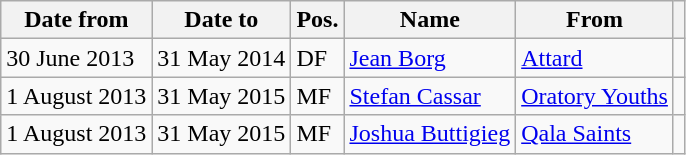<table class="wikitable">
<tr>
<th>Date from</th>
<th>Date to</th>
<th>Pos.</th>
<th>Name</th>
<th>From</th>
<th></th>
</tr>
<tr>
<td>30 June 2013</td>
<td>31 May 2014</td>
<td>DF</td>
<td> <a href='#'>Jean Borg</a></td>
<td> <a href='#'>Attard</a></td>
<td></td>
</tr>
<tr>
<td>1 August 2013</td>
<td>31 May 2015</td>
<td>MF</td>
<td> <a href='#'>Stefan Cassar</a></td>
<td> <a href='#'>Oratory Youths</a></td>
<td></td>
</tr>
<tr>
<td>1 August 2013</td>
<td>31 May 2015</td>
<td>MF</td>
<td> <a href='#'>Joshua Buttigieg</a></td>
<td> <a href='#'>Qala Saints</a></td>
<td></td>
</tr>
</table>
